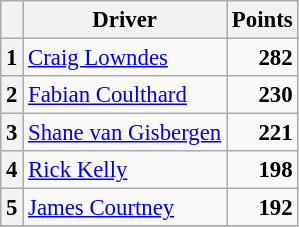<table class="wikitable" style="font-size: 95%;">
<tr>
<th></th>
<th>Driver</th>
<th>Points</th>
</tr>
<tr>
<th>1</th>
<td><a href='#'>Craig Lowndes</a></td>
<td align="right"><strong>282</strong></td>
</tr>
<tr>
<th>2</th>
<td><a href='#'>Fabian Coulthard</a></td>
<td align="right"><strong>230</strong></td>
</tr>
<tr>
<th>3</th>
<td><a href='#'>Shane van Gisbergen</a></td>
<td align="right"><strong>221</strong></td>
</tr>
<tr>
<th>4</th>
<td><a href='#'>Rick Kelly</a></td>
<td align="right"><strong>198</strong></td>
</tr>
<tr>
<th>5</th>
<td><a href='#'>James Courtney</a></td>
<td align="right"><strong>192</strong></td>
</tr>
<tr>
</tr>
</table>
